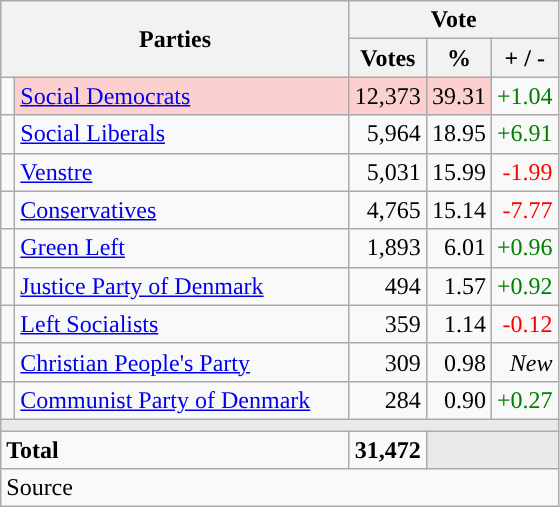<table class="wikitable" style="text-align:right;">
<tr>
<th style="text-align:centre;" rowspan="2" colspan="2" width="225">Parties</th>
<th colspan="3">Vote</th>
</tr>
<tr>
<th width="15">Votes</th>
<th width="15">%</th>
<th width="15">+ / -</th>
</tr>
<tr>
<td width="2" style="color:inherit;background:"></td>
<td bgcolor=#fbd0ce  align="left"><a href='#'>Social Democrats</a></td>
<td bgcolor=#fbd0ce>12,373</td>
<td bgcolor=#fbd0ce>39.31</td>
<td style=color:green;>+1.04</td>
</tr>
<tr>
<td width="2" style="color:inherit;background:"></td>
<td align="left"><a href='#'>Social Liberals</a></td>
<td>5,964</td>
<td>18.95</td>
<td style=color:green;>+6.91</td>
</tr>
<tr>
<td width="2" style="color:inherit;background:"></td>
<td align="left"><a href='#'>Venstre</a></td>
<td>5,031</td>
<td>15.99</td>
<td style=color:red;>-1.99</td>
</tr>
<tr>
<td width="2" style="color:inherit;background:"></td>
<td align="left"><a href='#'>Conservatives</a></td>
<td>4,765</td>
<td>15.14</td>
<td style=color:red;>-7.77</td>
</tr>
<tr>
<td width="2" style="color:inherit;background:"></td>
<td align="left"><a href='#'>Green Left</a></td>
<td>1,893</td>
<td>6.01</td>
<td style=color:green;>+0.96</td>
</tr>
<tr>
<td width="2" style="color:inherit;background:"></td>
<td align="left"><a href='#'>Justice Party of Denmark</a></td>
<td>494</td>
<td>1.57</td>
<td style=color:green;>+0.92</td>
</tr>
<tr>
<td width="2" style="color:inherit;background:"></td>
<td align="left"><a href='#'>Left Socialists</a></td>
<td>359</td>
<td>1.14</td>
<td style=color:red;>-0.12</td>
</tr>
<tr>
<td width="2" style="color:inherit;background:"></td>
<td align="left"><a href='#'>Christian People's Party</a></td>
<td>309</td>
<td>0.98</td>
<td><em>New</em></td>
</tr>
<tr>
<td width="2" style="color:inherit;background:"></td>
<td align="left"><a href='#'>Communist Party of Denmark</a></td>
<td>284</td>
<td>0.90</td>
<td style=color:green;>+0.27</td>
</tr>
<tr>
<td colspan="7" bgcolor="#E9E9E9"></td>
</tr>
<tr>
<td align="left" colspan="2"><strong>Total</strong></td>
<td><strong>31,472</strong></td>
<td bgcolor="#E9E9E9" colspan="2"></td>
</tr>
<tr>
<td align="left" colspan="6">Source</td>
</tr>
</table>
